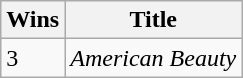<table class="wikitable">
<tr>
<th>Wins</th>
<th>Title</th>
</tr>
<tr>
<td>3</td>
<td><em>American Beauty</em></td>
</tr>
</table>
